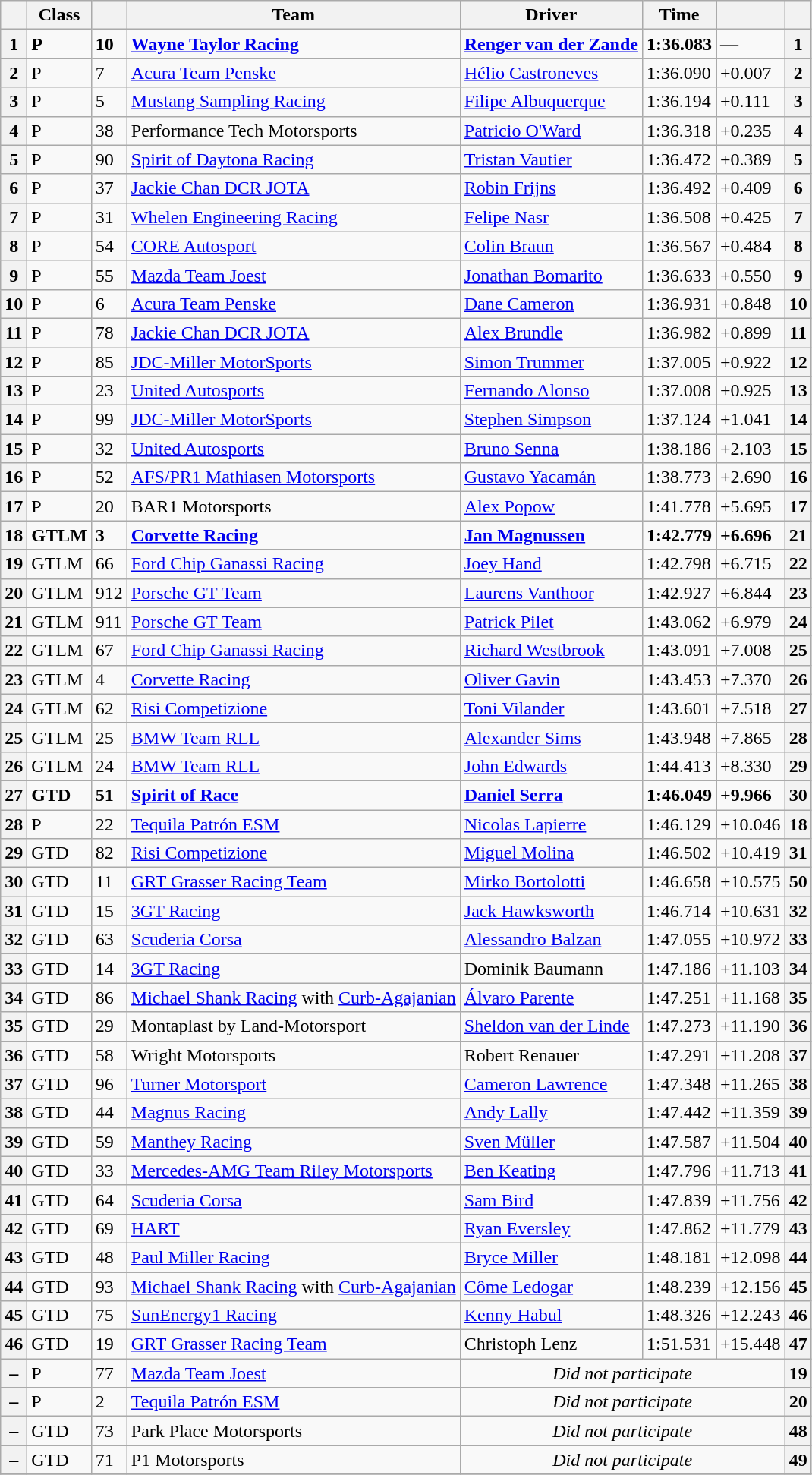<table class="wikitable" ">
<tr>
<th scope="col"></th>
<th scope="col">Class</th>
<th scope="col"></th>
<th scope="col">Team</th>
<th scope="col">Driver</th>
<th scope="col">Time</th>
<th scope="col"></th>
<th scope="col"></th>
</tr>
<tr>
<th scope="row">1</th>
<td><strong>P</strong></td>
<td><strong>10</strong></td>
<td><strong><a href='#'>Wayne Taylor Racing</a></strong></td>
<td><strong><a href='#'>Renger van der Zande</a></strong></td>
<td><strong>1:36.083</strong></td>
<td><strong>—</strong></td>
<th><strong>1</strong></th>
</tr>
<tr>
<th scope="row">2</th>
<td>P</td>
<td>7</td>
<td><a href='#'>Acura Team Penske</a></td>
<td><a href='#'>Hélio Castroneves</a></td>
<td>1:36.090</td>
<td>+0.007</td>
<th>2</th>
</tr>
<tr>
<th scope="row">3</th>
<td>P</td>
<td>5</td>
<td><a href='#'>Mustang Sampling Racing</a></td>
<td><a href='#'>Filipe Albuquerque</a></td>
<td>1:36.194</td>
<td>+0.111</td>
<th>3</th>
</tr>
<tr>
<th scope="row">4</th>
<td>P</td>
<td>38</td>
<td>Performance Tech Motorsports</td>
<td><a href='#'>Patricio O'Ward</a></td>
<td>1:36.318</td>
<td>+0.235</td>
<th>4</th>
</tr>
<tr>
<th scope="row">5</th>
<td>P</td>
<td>90</td>
<td><a href='#'>Spirit of Daytona Racing</a></td>
<td><a href='#'>Tristan Vautier</a></td>
<td>1:36.472</td>
<td>+0.389</td>
<th>5</th>
</tr>
<tr>
<th scope="row">6</th>
<td>P</td>
<td>37</td>
<td><a href='#'>Jackie Chan DCR JOTA</a></td>
<td><a href='#'>Robin Frijns</a></td>
<td>1:36.492</td>
<td>+0.409</td>
<th>6</th>
</tr>
<tr>
<th scope="row">7</th>
<td>P</td>
<td>31</td>
<td><a href='#'>Whelen Engineering Racing</a></td>
<td><a href='#'>Felipe Nasr</a></td>
<td>1:36.508</td>
<td>+0.425</td>
<th>7</th>
</tr>
<tr>
<th scope="row">8</th>
<td>P</td>
<td>54</td>
<td><a href='#'>CORE Autosport</a></td>
<td><a href='#'>Colin Braun</a></td>
<td>1:36.567</td>
<td>+0.484</td>
<th>8</th>
</tr>
<tr>
<th scope="row">9</th>
<td>P</td>
<td>55</td>
<td><a href='#'>Mazda Team Joest</a></td>
<td><a href='#'>Jonathan Bomarito</a></td>
<td>1:36.633</td>
<td>+0.550</td>
<th>9</th>
</tr>
<tr>
<th scope="row">10</th>
<td>P</td>
<td>6</td>
<td><a href='#'>Acura Team Penske</a></td>
<td><a href='#'>Dane Cameron</a></td>
<td>1:36.931</td>
<td>+0.848</td>
<th>10</th>
</tr>
<tr>
<th scope="row">11</th>
<td>P</td>
<td>78</td>
<td><a href='#'>Jackie Chan DCR JOTA</a></td>
<td><a href='#'>Alex Brundle</a></td>
<td>1:36.982</td>
<td>+0.899</td>
<th>11</th>
</tr>
<tr>
<th scope="row">12</th>
<td>P</td>
<td>85</td>
<td><a href='#'>JDC-Miller MotorSports</a></td>
<td><a href='#'>Simon Trummer</a></td>
<td>1:37.005</td>
<td>+0.922</td>
<th>12</th>
</tr>
<tr>
<th scope="row">13</th>
<td>P</td>
<td>23</td>
<td><a href='#'>United Autosports</a></td>
<td><a href='#'>Fernando Alonso</a></td>
<td>1:37.008</td>
<td>+0.925</td>
<th>13</th>
</tr>
<tr>
<th scope="row">14</th>
<td>P</td>
<td>99</td>
<td><a href='#'>JDC-Miller MotorSports</a></td>
<td><a href='#'>Stephen Simpson</a></td>
<td>1:37.124</td>
<td>+1.041</td>
<th>14</th>
</tr>
<tr>
<th scope="row">15</th>
<td>P</td>
<td>32</td>
<td><a href='#'>United Autosports</a></td>
<td><a href='#'>Bruno Senna</a></td>
<td>1:38.186</td>
<td>+2.103</td>
<th>15</th>
</tr>
<tr>
<th scope="row">16</th>
<td>P</td>
<td>52</td>
<td><a href='#'>AFS/PR1 Mathiasen Motorsports</a></td>
<td><a href='#'>Gustavo Yacamán</a></td>
<td>1:38.773</td>
<td>+2.690</td>
<th>16</th>
</tr>
<tr>
<th scope="row">17</th>
<td>P</td>
<td>20</td>
<td>BAR1 Motorsports</td>
<td><a href='#'>Alex Popow</a></td>
<td>1:41.778</td>
<td>+5.695</td>
<th>17</th>
</tr>
<tr>
<th scope="row">18</th>
<td><strong>GTLM</strong></td>
<td><strong>3</strong></td>
<td><strong><a href='#'>Corvette Racing</a></strong></td>
<td><strong><a href='#'>Jan Magnussen</a></strong></td>
<td><strong>1:42.779</strong></td>
<td><strong>+6.696</strong></td>
<th><strong>21</strong></th>
</tr>
<tr>
<th scope="row">19</th>
<td>GTLM</td>
<td>66</td>
<td><a href='#'>Ford Chip Ganassi Racing</a></td>
<td><a href='#'>Joey Hand</a></td>
<td>1:42.798</td>
<td>+6.715</td>
<th>22</th>
</tr>
<tr>
<th scope="row">20</th>
<td>GTLM</td>
<td>912</td>
<td><a href='#'>Porsche GT Team</a></td>
<td><a href='#'>Laurens Vanthoor</a></td>
<td>1:42.927</td>
<td>+6.844</td>
<th>23</th>
</tr>
<tr>
<th scope="row">21</th>
<td>GTLM</td>
<td>911</td>
<td><a href='#'>Porsche GT Team</a></td>
<td><a href='#'>Patrick Pilet</a></td>
<td>1:43.062</td>
<td>+6.979</td>
<th>24</th>
</tr>
<tr>
<th scope="row">22</th>
<td>GTLM</td>
<td>67</td>
<td><a href='#'>Ford Chip Ganassi Racing</a></td>
<td><a href='#'>Richard Westbrook</a></td>
<td>1:43.091</td>
<td>+7.008</td>
<th>25</th>
</tr>
<tr>
<th scope="row">23</th>
<td>GTLM</td>
<td>4</td>
<td><a href='#'>Corvette Racing</a></td>
<td><a href='#'>Oliver Gavin</a></td>
<td>1:43.453</td>
<td>+7.370</td>
<th>26</th>
</tr>
<tr>
<th scope="row">24</th>
<td>GTLM</td>
<td>62</td>
<td><a href='#'>Risi Competizione</a></td>
<td><a href='#'>Toni Vilander</a></td>
<td>1:43.601</td>
<td>+7.518</td>
<th>27</th>
</tr>
<tr>
<th scope="row">25</th>
<td>GTLM</td>
<td>25</td>
<td><a href='#'>BMW Team RLL</a></td>
<td><a href='#'>Alexander Sims</a></td>
<td>1:43.948</td>
<td>+7.865</td>
<th>28</th>
</tr>
<tr>
<th scope="row">26</th>
<td>GTLM</td>
<td>24</td>
<td><a href='#'>BMW Team RLL</a></td>
<td><a href='#'>John Edwards</a></td>
<td>1:44.413</td>
<td>+8.330</td>
<th>29</th>
</tr>
<tr>
<th scope="row">27</th>
<td><strong>GTD</strong></td>
<td><strong>51</strong></td>
<td><strong><a href='#'>Spirit of Race</a></strong></td>
<td><strong><a href='#'>Daniel Serra</a></strong></td>
<td><strong>1:46.049</strong></td>
<td><strong>+9.966</strong></td>
<th><strong>30</strong></th>
</tr>
<tr>
<th scope="row">28</th>
<td>P</td>
<td>22</td>
<td><a href='#'>Tequila Patrón ESM</a></td>
<td><a href='#'>Nicolas Lapierre</a></td>
<td>1:46.129</td>
<td>+10.046</td>
<th>18</th>
</tr>
<tr>
<th scope="row">29</th>
<td>GTD</td>
<td>82</td>
<td><a href='#'>Risi Competizione</a></td>
<td><a href='#'>Miguel Molina</a></td>
<td>1:46.502</td>
<td>+10.419</td>
<th>31</th>
</tr>
<tr>
<th scope="row">30</th>
<td>GTD</td>
<td>11</td>
<td><a href='#'>GRT Grasser Racing Team</a></td>
<td><a href='#'>Mirko Bortolotti</a></td>
<td>1:46.658</td>
<td>+10.575</td>
<th>50</th>
</tr>
<tr>
<th scope="row">31</th>
<td>GTD</td>
<td>15</td>
<td><a href='#'>3GT Racing</a></td>
<td><a href='#'>Jack Hawksworth</a></td>
<td>1:46.714</td>
<td>+10.631</td>
<th>32</th>
</tr>
<tr>
<th scope="row">32</th>
<td>GTD</td>
<td>63</td>
<td><a href='#'>Scuderia Corsa</a></td>
<td><a href='#'>Alessandro Balzan</a></td>
<td>1:47.055</td>
<td>+10.972</td>
<th>33</th>
</tr>
<tr>
<th scope="row">33</th>
<td>GTD</td>
<td>14</td>
<td><a href='#'>3GT Racing</a></td>
<td>Dominik Baumann</td>
<td>1:47.186</td>
<td>+11.103</td>
<th>34</th>
</tr>
<tr>
<th scope="row">34</th>
<td>GTD</td>
<td>86</td>
<td><a href='#'>Michael Shank Racing</a> with <a href='#'>Curb-Agajanian</a></td>
<td><a href='#'>Álvaro Parente</a></td>
<td>1:47.251</td>
<td>+11.168</td>
<th>35</th>
</tr>
<tr>
<th scope="row">35</th>
<td>GTD</td>
<td>29</td>
<td>Montaplast by Land-Motorsport</td>
<td><a href='#'>Sheldon van der Linde</a></td>
<td>1:47.273</td>
<td>+11.190</td>
<th>36</th>
</tr>
<tr>
<th scope="row">36</th>
<td>GTD</td>
<td>58</td>
<td>Wright Motorsports</td>
<td>Robert Renauer</td>
<td>1:47.291</td>
<td>+11.208</td>
<th>37</th>
</tr>
<tr>
<th scope="row">37</th>
<td>GTD</td>
<td>96</td>
<td><a href='#'>Turner Motorsport</a></td>
<td><a href='#'>Cameron Lawrence</a></td>
<td>1:47.348</td>
<td>+11.265</td>
<th>38</th>
</tr>
<tr>
<th scope="row">38</th>
<td>GTD</td>
<td>44</td>
<td><a href='#'>Magnus Racing</a></td>
<td><a href='#'>Andy Lally</a></td>
<td>1:47.442</td>
<td>+11.359</td>
<th>39</th>
</tr>
<tr>
<th scope="row">39</th>
<td>GTD</td>
<td>59</td>
<td><a href='#'>Manthey Racing</a></td>
<td><a href='#'>Sven Müller</a></td>
<td>1:47.587</td>
<td>+11.504</td>
<th>40</th>
</tr>
<tr>
<th scope="row">40</th>
<td>GTD</td>
<td>33</td>
<td><a href='#'>Mercedes-AMG Team Riley Motorsports</a></td>
<td><a href='#'>Ben Keating</a></td>
<td>1:47.796</td>
<td>+11.713</td>
<th>41</th>
</tr>
<tr>
<th scope="row">41</th>
<td>GTD</td>
<td>64</td>
<td><a href='#'>Scuderia Corsa</a></td>
<td><a href='#'>Sam Bird</a></td>
<td>1:47.839</td>
<td>+11.756</td>
<th>42</th>
</tr>
<tr>
<th scope="row">42</th>
<td>GTD</td>
<td>69</td>
<td><a href='#'>HART</a></td>
<td><a href='#'>Ryan Eversley</a></td>
<td>1:47.862</td>
<td>+11.779</td>
<th>43</th>
</tr>
<tr>
<th scope="row">43</th>
<td>GTD</td>
<td>48</td>
<td><a href='#'>Paul Miller Racing</a></td>
<td><a href='#'>Bryce Miller</a></td>
<td>1:48.181</td>
<td>+12.098</td>
<th>44</th>
</tr>
<tr>
<th scope="row">44</th>
<td>GTD</td>
<td>93</td>
<td><a href='#'>Michael Shank Racing</a> with <a href='#'>Curb-Agajanian</a></td>
<td><a href='#'>Côme Ledogar</a></td>
<td>1:48.239</td>
<td>+12.156</td>
<th>45</th>
</tr>
<tr>
<th scope="row">45</th>
<td>GTD</td>
<td>75</td>
<td><a href='#'>SunEnergy1 Racing</a></td>
<td><a href='#'>Kenny Habul</a></td>
<td>1:48.326</td>
<td>+12.243</td>
<th>46</th>
</tr>
<tr>
<th scope="row">46</th>
<td>GTD</td>
<td>19</td>
<td><a href='#'>GRT Grasser Racing Team</a></td>
<td>Christoph Lenz</td>
<td>1:51.531</td>
<td>+15.448</td>
<th>47</th>
</tr>
<tr>
<th scope="row">–</th>
<td>P</td>
<td>77</td>
<td><a href='#'>Mazda Team Joest</a></td>
<td colspan=3 align=center><em>Did not participate</em></td>
<th>19</th>
</tr>
<tr>
<th scope="row">–</th>
<td>P</td>
<td>2</td>
<td><a href='#'>Tequila Patrón ESM</a></td>
<td colspan=3 align=center><em>Did not participate</em></td>
<th>20</th>
</tr>
<tr>
<th scope="row">–</th>
<td>GTD</td>
<td>73</td>
<td>Park Place Motorsports</td>
<td colspan=3 align=center><em>Did not participate</em></td>
<th>48</th>
</tr>
<tr>
<th scope="row">–</th>
<td>GTD</td>
<td>71</td>
<td>P1 Motorsports</td>
<td colspan=3 align=center><em>Did not participate</em></td>
<th>49</th>
</tr>
<tr>
</tr>
</table>
